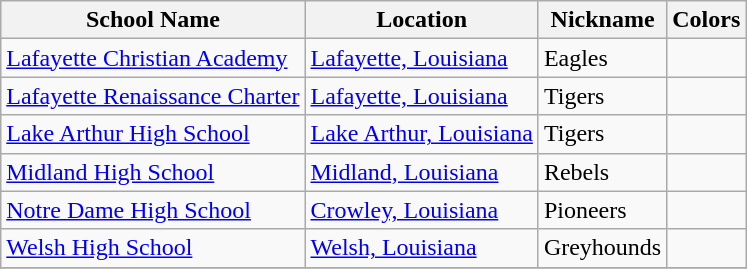<table class="wikitable">
<tr>
<th>School Name</th>
<th>Location</th>
<th>Nickname</th>
<th>Colors</th>
</tr>
<tr>
<td><a href='#'>Lafayette Christian Academy</a></td>
<td><a href='#'>Lafayette, Louisiana</a></td>
<td>Eagles</td>
<td>  </td>
</tr>
<tr>
<td><a href='#'>Lafayette Renaissance Charter</a></td>
<td><a href='#'>Lafayette, Louisiana</a></td>
<td>Tigers</td>
<td> </td>
</tr>
<tr>
<td><a href='#'>Lake Arthur High School</a></td>
<td><a href='#'>Lake Arthur, Louisiana</a></td>
<td>Tigers</td>
<td> </td>
</tr>
<tr>
<td><a href='#'>Midland High School</a></td>
<td><a href='#'>Midland, Louisiana</a></td>
<td>Rebels</td>
<td> </td>
</tr>
<tr>
<td><a href='#'>Notre Dame High School</a></td>
<td><a href='#'>Crowley, Louisiana</a></td>
<td>Pioneers</td>
<td> </td>
</tr>
<tr>
<td><a href='#'>Welsh High School</a></td>
<td><a href='#'>Welsh, Louisiana</a></td>
<td>Greyhounds</td>
<td> </td>
</tr>
<tr>
</tr>
</table>
